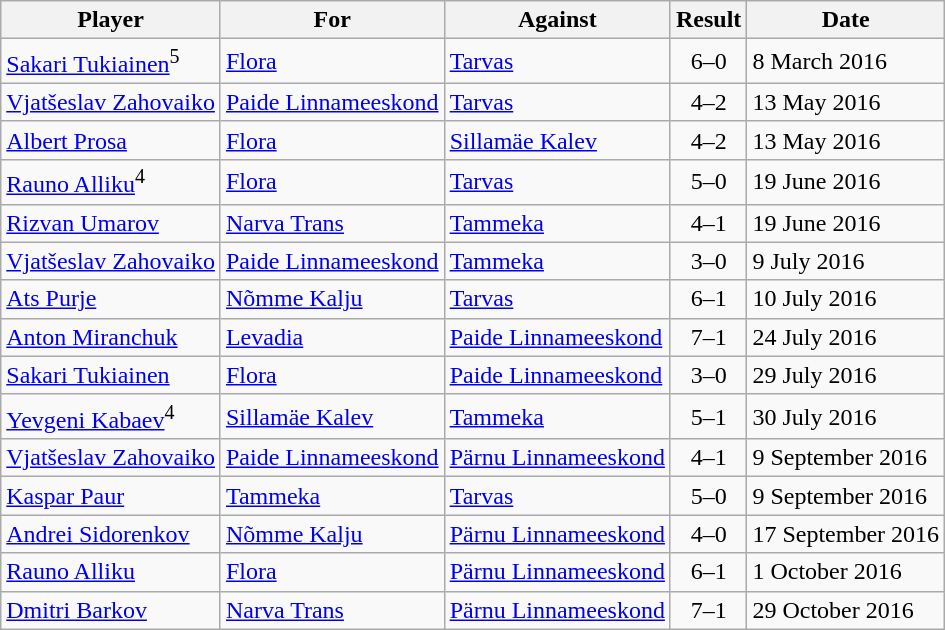<table class="wikitable">
<tr>
<th>Player</th>
<th>For</th>
<th>Against</th>
<th style="text-align:center">Result</th>
<th>Date</th>
</tr>
<tr>
<td> <a href='#'>Sakari Tukiainen</a><sup>5</sup></td>
<td><a href='#'>Flora</a></td>
<td><a href='#'>Tarvas</a></td>
<td style="text-align:center;">6–0</td>
<td>8 March 2016</td>
</tr>
<tr>
<td> <a href='#'>Vjatšeslav Zahovaiko</a></td>
<td><a href='#'>Paide Linnameeskond</a></td>
<td><a href='#'>Tarvas</a></td>
<td style="text-align:center;">4–2</td>
<td>13 May 2016</td>
</tr>
<tr>
<td> <a href='#'>Albert Prosa</a></td>
<td><a href='#'>Flora</a></td>
<td><a href='#'>Sillamäe Kalev</a></td>
<td style="text-align:center;">4–2</td>
<td>13 May 2016</td>
</tr>
<tr>
<td> <a href='#'>Rauno Alliku</a><sup>4</sup></td>
<td><a href='#'>Flora</a></td>
<td><a href='#'>Tarvas</a></td>
<td style="text-align:center;">5–0</td>
<td>19 June 2016</td>
</tr>
<tr>
<td> <a href='#'>Rizvan Umarov</a></td>
<td><a href='#'>Narva Trans</a></td>
<td><a href='#'>Tammeka</a></td>
<td style="text-align:center;">4–1</td>
<td>19 June 2016</td>
</tr>
<tr>
<td> <a href='#'>Vjatšeslav Zahovaiko</a></td>
<td><a href='#'>Paide Linnameeskond</a></td>
<td><a href='#'>Tammeka</a></td>
<td style="text-align:center;">3–0</td>
<td>9 July 2016</td>
</tr>
<tr>
<td> <a href='#'>Ats Purje</a></td>
<td><a href='#'>Nõmme Kalju</a></td>
<td><a href='#'>Tarvas</a></td>
<td style="text-align:center;">6–1</td>
<td>10 July 2016</td>
</tr>
<tr>
<td> <a href='#'>Anton Miranchuk</a></td>
<td><a href='#'>Levadia</a></td>
<td><a href='#'>Paide Linnameeskond</a></td>
<td style="text-align:center;">7–1</td>
<td>24 July 2016</td>
</tr>
<tr>
<td> <a href='#'>Sakari Tukiainen</a></td>
<td><a href='#'>Flora</a></td>
<td><a href='#'>Paide Linnameeskond</a></td>
<td style="text-align:center;">3–0</td>
<td>29 July 2016</td>
</tr>
<tr>
<td> <a href='#'>Yevgeni Kabaev</a><sup>4</sup></td>
<td><a href='#'>Sillamäe Kalev</a></td>
<td><a href='#'>Tammeka</a></td>
<td style="text-align:center;">5–1</td>
<td>30 July 2016</td>
</tr>
<tr>
<td> <a href='#'>Vjatšeslav Zahovaiko</a></td>
<td><a href='#'>Paide Linnameeskond</a></td>
<td><a href='#'>Pärnu Linnameeskond</a></td>
<td style="text-align:center;">4–1</td>
<td>9 September 2016</td>
</tr>
<tr>
<td> <a href='#'>Kaspar Paur</a></td>
<td><a href='#'>Tammeka</a></td>
<td><a href='#'>Tarvas</a></td>
<td style="text-align:center;">5–0</td>
<td>9 September 2016</td>
</tr>
<tr>
<td> <a href='#'>Andrei Sidorenkov</a></td>
<td><a href='#'>Nõmme Kalju</a></td>
<td><a href='#'>Pärnu Linnameeskond</a></td>
<td style="text-align:center;">4–0</td>
<td>17 September 2016</td>
</tr>
<tr>
<td> <a href='#'>Rauno Alliku</a></td>
<td><a href='#'>Flora</a></td>
<td><a href='#'>Pärnu Linnameeskond</a></td>
<td style="text-align:center;">6–1</td>
<td>1 October 2016</td>
</tr>
<tr>
<td> <a href='#'>Dmitri Barkov</a></td>
<td><a href='#'>Narva Trans</a></td>
<td><a href='#'>Pärnu Linnameeskond</a></td>
<td style="text-align:center;">7–1</td>
<td>29 October 2016</td>
</tr>
</table>
